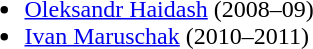<table>
<tr>
<td valign="top"><br><ul><li> <a href='#'>Oleksandr Haidash</a> (2008–09)</li><li> <a href='#'>Ivan Maruschak</a> (2010–2011)</li></ul></td>
</tr>
</table>
